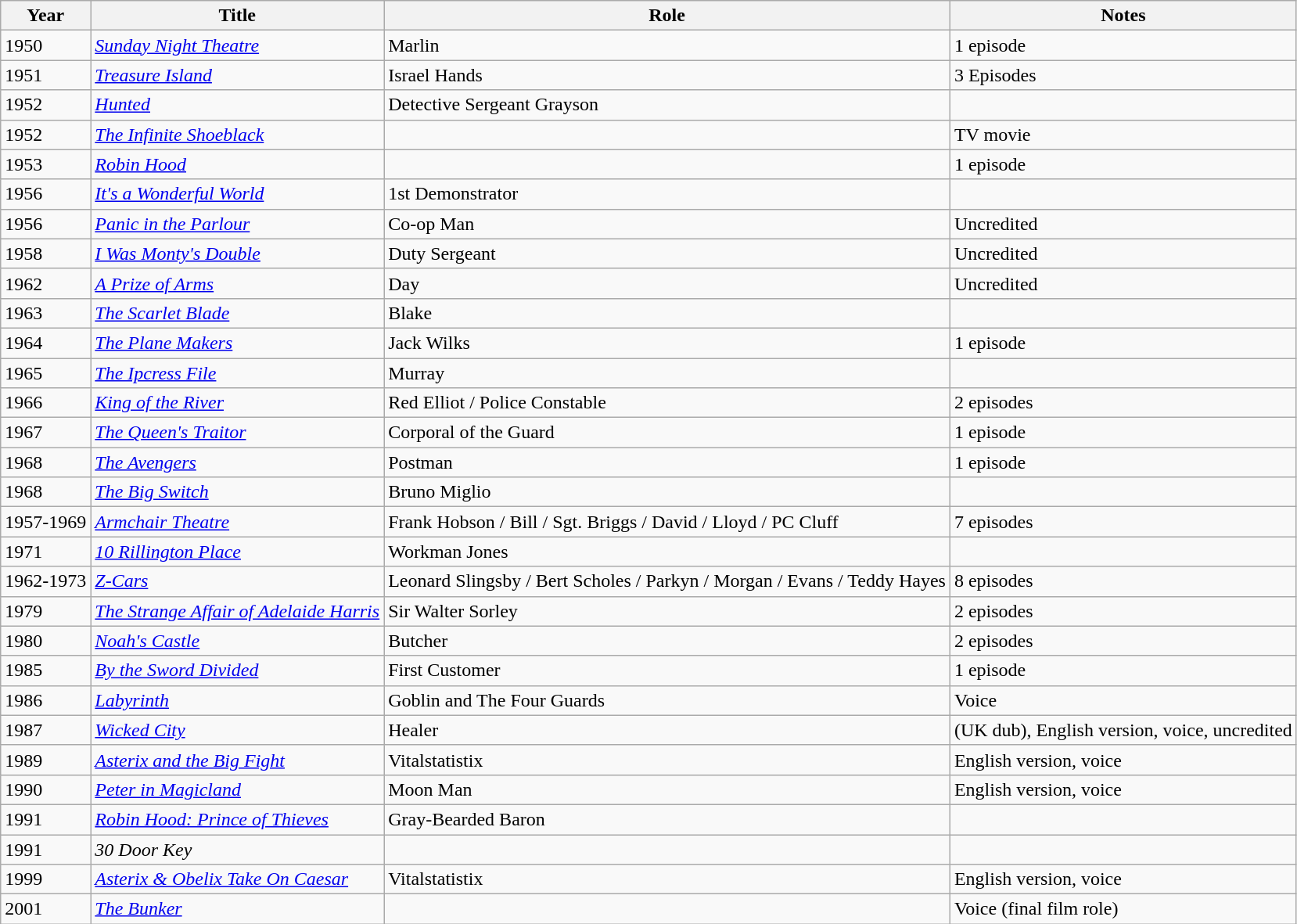<table class="wikitable">
<tr>
<th>Year</th>
<th>Title</th>
<th>Role</th>
<th>Notes</th>
</tr>
<tr>
<td>1950</td>
<td><em><a href='#'>Sunday Night Theatre</a></em></td>
<td>Marlin</td>
<td>1 episode</td>
</tr>
<tr>
<td>1951</td>
<td><em><a href='#'>Treasure Island</a></em></td>
<td>Israel Hands</td>
<td>3 Episodes</td>
</tr>
<tr>
<td>1952</td>
<td><em><a href='#'>Hunted</a></em></td>
<td>Detective Sergeant Grayson</td>
<td></td>
</tr>
<tr>
<td>1952</td>
<td><em><a href='#'>The Infinite Shoeblack</a></em></td>
<td></td>
<td>TV movie</td>
</tr>
<tr>
<td>1953</td>
<td><em><a href='#'>Robin Hood</a></em></td>
<td></td>
<td>1 episode</td>
</tr>
<tr>
<td>1956</td>
<td><em><a href='#'>It's a Wonderful World</a></em></td>
<td>1st Demonstrator</td>
<td></td>
</tr>
<tr>
<td>1956</td>
<td><em><a href='#'>Panic in the Parlour</a></em></td>
<td>Co-op Man</td>
<td>Uncredited</td>
</tr>
<tr>
<td>1958</td>
<td><em><a href='#'>I Was Monty's Double</a></em></td>
<td>Duty Sergeant</td>
<td>Uncredited</td>
</tr>
<tr>
<td>1962</td>
<td><em><a href='#'>A Prize of Arms</a></em></td>
<td>Day</td>
<td>Uncredited</td>
</tr>
<tr>
<td>1963</td>
<td><em><a href='#'>The Scarlet Blade</a></em></td>
<td>Blake</td>
<td></td>
</tr>
<tr>
<td>1964</td>
<td><em><a href='#'>The Plane Makers</a></em></td>
<td>Jack Wilks</td>
<td>1 episode</td>
</tr>
<tr>
<td>1965</td>
<td><em><a href='#'>The Ipcress File</a></em></td>
<td>Murray</td>
<td></td>
</tr>
<tr>
<td>1966</td>
<td><em><a href='#'>King of the River</a></em></td>
<td>Red Elliot / Police Constable</td>
<td>2 episodes</td>
</tr>
<tr>
<td>1967</td>
<td><em><a href='#'>The Queen's Traitor</a></em></td>
<td>Corporal of the Guard</td>
<td>1 episode</td>
</tr>
<tr>
<td>1968</td>
<td><em><a href='#'>The Avengers</a></em></td>
<td>Postman</td>
<td>1 episode</td>
</tr>
<tr>
<td>1968</td>
<td><em><a href='#'>The Big Switch</a></em></td>
<td>Bruno Miglio</td>
<td></td>
</tr>
<tr>
<td>1957-1969</td>
<td><em><a href='#'>Armchair Theatre</a></em></td>
<td>Frank Hobson / Bill / Sgt. Briggs / David / Lloyd / PC Cluff</td>
<td>7 episodes</td>
</tr>
<tr>
<td>1971</td>
<td><em><a href='#'>10 Rillington Place</a></em></td>
<td>Workman Jones</td>
<td></td>
</tr>
<tr>
<td>1962-1973</td>
<td><em><a href='#'>Z-Cars</a></em></td>
<td>Leonard Slingsby / Bert Scholes / Parkyn / Morgan / Evans / Teddy Hayes</td>
<td>8 episodes</td>
</tr>
<tr>
<td>1979</td>
<td><em><a href='#'>The Strange Affair of Adelaide Harris</a></em></td>
<td>Sir Walter Sorley</td>
<td>2 episodes</td>
</tr>
<tr>
<td>1980</td>
<td><em><a href='#'>Noah's Castle</a></em></td>
<td>Butcher</td>
<td>2 episodes</td>
</tr>
<tr>
<td>1985</td>
<td><em><a href='#'>By the Sword Divided</a></em></td>
<td>First Customer</td>
<td>1 episode</td>
</tr>
<tr>
<td>1986</td>
<td><em><a href='#'>Labyrinth</a></em></td>
<td>Goblin and The Four Guards</td>
<td>Voice</td>
</tr>
<tr>
<td>1987</td>
<td><em><a href='#'>Wicked City</a></em></td>
<td>Healer</td>
<td>(UK dub), English version, voice, uncredited</td>
</tr>
<tr>
<td>1989</td>
<td><em><a href='#'>Asterix and the Big Fight</a></em></td>
<td>Vitalstatistix</td>
<td>English version, voice</td>
</tr>
<tr>
<td>1990</td>
<td><em><a href='#'>Peter in Magicland</a></em></td>
<td>Moon Man</td>
<td>English version, voice</td>
</tr>
<tr>
<td>1991</td>
<td><em><a href='#'>Robin Hood: Prince of Thieves</a></em></td>
<td>Gray-Bearded Baron</td>
<td></td>
</tr>
<tr>
<td>1991</td>
<td><em>30 Door Key</em></td>
<td></td>
<td></td>
</tr>
<tr>
<td>1999</td>
<td><em><a href='#'>Asterix & Obelix Take On Caesar</a></em></td>
<td>Vitalstatistix</td>
<td>English version, voice</td>
</tr>
<tr>
<td>2001</td>
<td><em><a href='#'>The Bunker</a></em></td>
<td></td>
<td>Voice (final film role)</td>
</tr>
</table>
